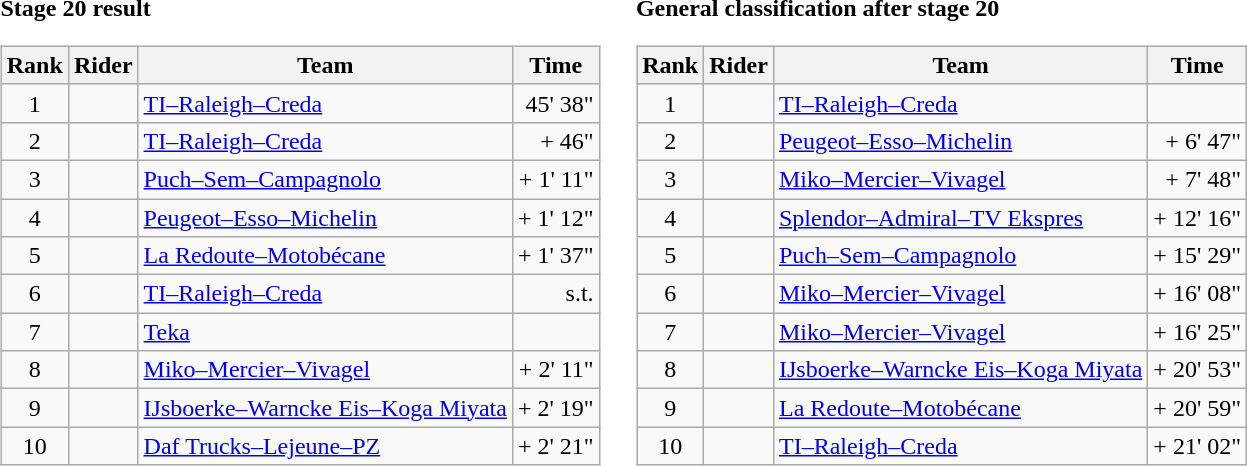<table>
<tr>
<td><strong>Stage 20 result</strong><br><table class="wikitable">
<tr>
<th scope="col">Rank</th>
<th scope="col">Rider</th>
<th scope="col">Team</th>
<th scope="col">Time</th>
</tr>
<tr>
<td style="text-align:center;">1</td>
<td> </td>
<td><a href='#'>TI–Raleigh–Creda</a></td>
<td style="text-align:right;">45' 38"</td>
</tr>
<tr>
<td style="text-align:center;">2</td>
<td></td>
<td><a href='#'>TI–Raleigh–Creda</a></td>
<td style="text-align:right;">+ 46"</td>
</tr>
<tr>
<td style="text-align:center;">3</td>
<td></td>
<td><a href='#'>Puch–Sem–Campagnolo</a></td>
<td style="text-align:right;">+ 1' 11"</td>
</tr>
<tr>
<td style="text-align:center;">4</td>
<td></td>
<td><a href='#'>Peugeot–Esso–Michelin</a></td>
<td style="text-align:right;">+ 1' 12"</td>
</tr>
<tr>
<td style="text-align:center;">5</td>
<td></td>
<td><a href='#'>La Redoute–Motobécane</a></td>
<td style="text-align:right;">+ 1' 37"</td>
</tr>
<tr>
<td style="text-align:center;">6</td>
<td></td>
<td><a href='#'>TI–Raleigh–Creda</a></td>
<td style="text-align:right;">s.t.</td>
</tr>
<tr>
<td style="text-align:center;">7</td>
<td></td>
<td><a href='#'>Teka</a></td>
<td style="text-align:right;"></td>
</tr>
<tr>
<td style="text-align:center;">8</td>
<td></td>
<td><a href='#'>Miko–Mercier–Vivagel</a></td>
<td style="text-align:right;">+ 2' 11"</td>
</tr>
<tr>
<td style="text-align:center;">9</td>
<td></td>
<td><a href='#'>IJsboerke–Warncke Eis–Koga Miyata</a></td>
<td style="text-align:right;">+ 2' 19"</td>
</tr>
<tr>
<td style="text-align:center;">10</td>
<td></td>
<td><a href='#'>Daf Trucks–Lejeune–PZ</a></td>
<td style="text-align:right;">+ 2' 21"</td>
</tr>
</table>
</td>
<td></td>
<td><strong>General classification after stage 20</strong><br><table class="wikitable">
<tr>
<th scope="col">Rank</th>
<th scope="col">Rider</th>
<th scope="col">Team</th>
<th scope="col">Time</th>
</tr>
<tr>
<td style="text-align:center;">1</td>
<td> </td>
<td><a href='#'>TI–Raleigh–Creda</a></td>
<td style="text-align:right;"></td>
</tr>
<tr>
<td style="text-align:center;">2</td>
<td></td>
<td><a href='#'>Peugeot–Esso–Michelin</a></td>
<td style="text-align:right;">+ 6' 47"</td>
</tr>
<tr>
<td style="text-align:center;">3</td>
<td></td>
<td><a href='#'>Miko–Mercier–Vivagel</a></td>
<td style="text-align:right;">+ 7' 48"</td>
</tr>
<tr>
<td style="text-align:center;">4</td>
<td></td>
<td><a href='#'>Splendor–Admiral–TV Ekspres</a></td>
<td style="text-align:right;">+ 12' 16"</td>
</tr>
<tr>
<td style="text-align:center;">5</td>
<td></td>
<td><a href='#'>Puch–Sem–Campagnolo</a></td>
<td style="text-align:right;">+ 15' 29"</td>
</tr>
<tr>
<td style="text-align:center;">6</td>
<td></td>
<td><a href='#'>Miko–Mercier–Vivagel</a></td>
<td style="text-align:right;">+ 16' 08"</td>
</tr>
<tr>
<td style="text-align:center;">7</td>
<td></td>
<td><a href='#'>Miko–Mercier–Vivagel</a></td>
<td style="text-align:right;">+ 16' 25"</td>
</tr>
<tr>
<td style="text-align:center;">8</td>
<td></td>
<td><a href='#'>IJsboerke–Warncke Eis–Koga Miyata</a></td>
<td style="text-align:right;">+ 20' 53"</td>
</tr>
<tr>
<td style="text-align:center;">9</td>
<td></td>
<td><a href='#'>La Redoute–Motobécane</a></td>
<td style="text-align:right;">+ 20' 59"</td>
</tr>
<tr>
<td style="text-align:center;">10</td>
<td></td>
<td><a href='#'>TI–Raleigh–Creda</a></td>
<td style="text-align:right;">+ 21' 02"</td>
</tr>
</table>
</td>
</tr>
</table>
